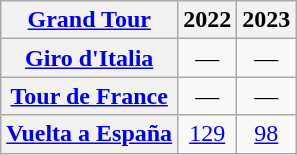<table class="wikitable plainrowheaders">
<tr>
<th scope="col"><a href='#'>Grand Tour</a></th>
<th scope="col">2022</th>
<th scope="col">2023</th>
</tr>
<tr style="text-align:center;">
<th scope="row"> <a href='#'>Giro d'Italia</a></th>
<td>—</td>
<td>—</td>
</tr>
<tr style="text-align:center;">
<th scope="row"> <a href='#'>Tour de France</a></th>
<td>—</td>
<td>—</td>
</tr>
<tr style="text-align:center;">
<th scope="row"> <a href='#'>Vuelta a España</a></th>
<td><a href='#'>129</a></td>
<td><a href='#'>98</a></td>
</tr>
</table>
